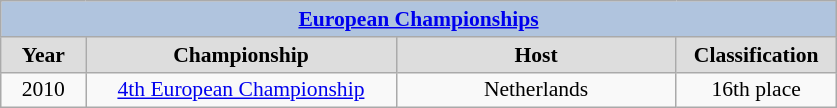<table class="wikitable" style=font-size:90%>
<tr align=center style="background:#B0C4DE;">
<td colspan=4><strong><a href='#'>European Championships</a></strong></td>
</tr>
<tr align=center bgcolor="#dddddd">
<td width=50><strong>Year</strong></td>
<td width=200><strong>Championship</strong></td>
<td width=180><strong>Host</strong></td>
<td width=100><strong>Classification</strong></td>
</tr>
<tr align=center>
<td>2010</td>
<td><a href='#'>4th European Championship</a></td>
<td>Netherlands</td>
<td align="center">16th place</td>
</tr>
</table>
